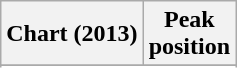<table class="wikitable sortable plainrowheaders">
<tr>
<th>Chart (2013)</th>
<th>Peak<br>position</th>
</tr>
<tr>
</tr>
<tr>
</tr>
</table>
